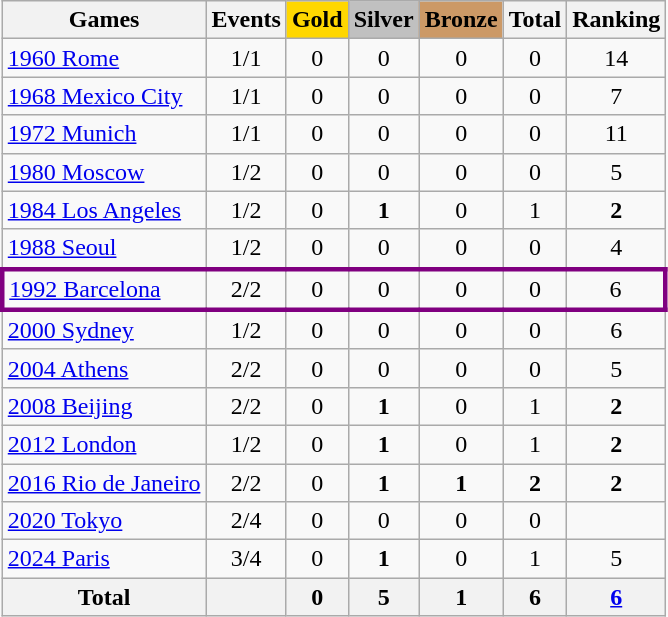<table class="wikitable sortable" style="text-align:center">
<tr>
<th>Games</th>
<th>Events</th>
<th style="background-color:gold;">Gold</th>
<th style="background-color:silver;">Silver</th>
<th style="background-color:#c96;">Bronze</th>
<th>Total</th>
<th>Ranking</th>
</tr>
<tr>
<td align="left"> <a href='#'>1960 Rome</a></td>
<td>1/1</td>
<td>0</td>
<td>0</td>
<td>0</td>
<td>0</td>
<td>14</td>
</tr>
<tr>
<td align="left"> <a href='#'>1968 Mexico City</a></td>
<td>1/1</td>
<td>0</td>
<td>0</td>
<td>0</td>
<td>0</td>
<td>7</td>
</tr>
<tr>
<td align="left"> <a href='#'>1972 Munich</a></td>
<td>1/1</td>
<td>0</td>
<td>0</td>
<td>0</td>
<td>0</td>
<td>11</td>
</tr>
<tr>
<td align="left"> <a href='#'>1980 Moscow</a></td>
<td>1/2</td>
<td>0</td>
<td>0</td>
<td>0</td>
<td>0</td>
<td>5</td>
</tr>
<tr>
<td align="left"> <a href='#'>1984 Los Angeles</a></td>
<td>1/2</td>
<td>0</td>
<td><strong>1</strong></td>
<td>0</td>
<td>1</td>
<td><strong>2</strong></td>
</tr>
<tr>
<td align="left"> <a href='#'>1988 Seoul</a></td>
<td>1/2</td>
<td>0</td>
<td>0</td>
<td>0</td>
<td>0</td>
<td>4</td>
</tr>
<tr style="border: 3px solid purple">
<td align="left"> <a href='#'>1992 Barcelona</a></td>
<td>2/2</td>
<td>0</td>
<td>0</td>
<td>0</td>
<td>0</td>
<td>6</td>
</tr>
<tr>
<td align="left"> <a href='#'>2000 Sydney</a></td>
<td>1/2</td>
<td>0</td>
<td>0</td>
<td>0</td>
<td>0</td>
<td>6</td>
</tr>
<tr>
<td align="left"> <a href='#'>2004 Athens</a></td>
<td>2/2</td>
<td>0</td>
<td>0</td>
<td>0</td>
<td>0</td>
<td>5</td>
</tr>
<tr>
<td align="left"> <a href='#'>2008 Beijing</a></td>
<td>2/2</td>
<td>0</td>
<td><strong>1</strong></td>
<td>0</td>
<td>1</td>
<td><strong>2</strong></td>
</tr>
<tr>
<td align="left"> <a href='#'>2012 London</a></td>
<td>1/2</td>
<td>0</td>
<td><strong>1</strong></td>
<td>0</td>
<td>1</td>
<td><strong>2</strong></td>
</tr>
<tr>
<td align="left"> <a href='#'>2016 Rio de Janeiro</a></td>
<td>2/2</td>
<td>0</td>
<td><strong>1</strong></td>
<td><strong>1</strong></td>
<td><strong>2</strong></td>
<td><strong>2</strong></td>
</tr>
<tr>
<td align="left"> <a href='#'>2020 Tokyo</a></td>
<td>2/4</td>
<td>0</td>
<td>0</td>
<td>0</td>
<td>0</td>
<td></td>
</tr>
<tr>
<td align="left"> <a href='#'>2024 Paris</a></td>
<td>3/4</td>
<td>0</td>
<td><strong>1</strong></td>
<td>0</td>
<td>1</td>
<td>5</td>
</tr>
<tr>
<th>Total</th>
<th></th>
<th>0</th>
<th>5</th>
<th>1</th>
<th>6</th>
<th><a href='#'>6</a></th>
</tr>
</table>
